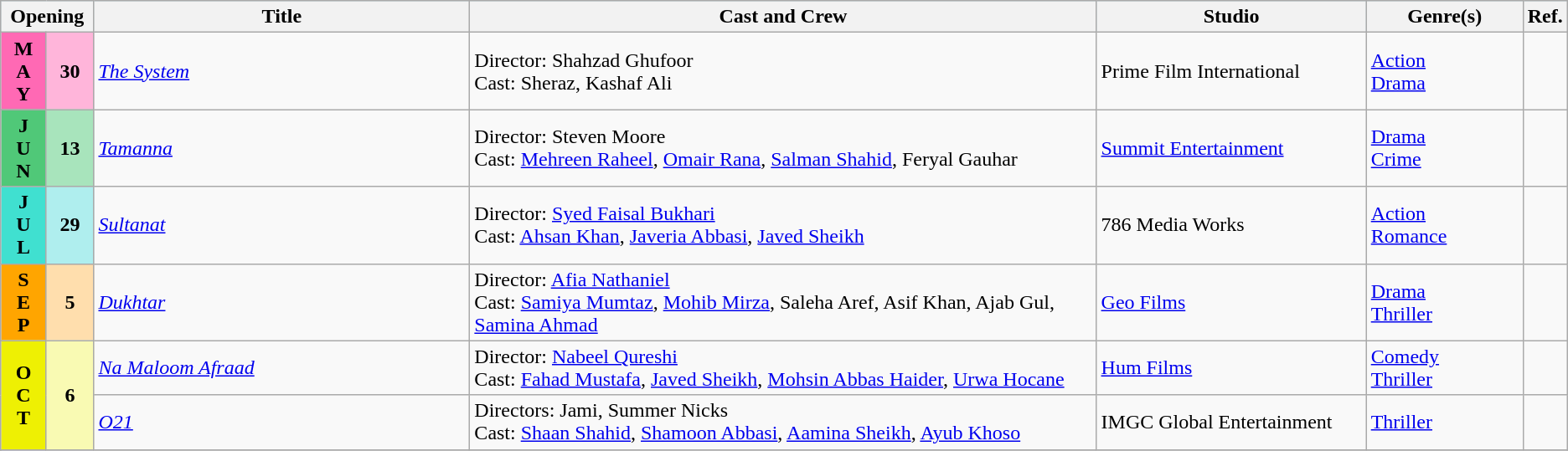<table class="wikitable">
<tr style="background:#b0e0e6; text-align:center;">
<th colspan="2">Opening</th>
<th style="width:24%;">Title</th>
<th style="width:40%;">Cast and Crew</th>
<th>Studio</th>
<th style="width:10%;">Genre(s)</th>
<th style="width:2%;">Ref.</th>
</tr>
<tr>
<td rowspan="1" style="text-align:center; background:hotPink;"><strong>M<br>A<br>Y</strong></td>
<td rowspan="1" style="text-align:center; textcolor:#000; background:#ffb5da;"><strong>30</strong></td>
<td><em><a href='#'>The System</a></em></td>
<td>Director: Shahzad Ghufoor <br> Cast: Sheraz, Kashaf Ali</td>
<td>Prime Film International</td>
<td><a href='#'>Action</a> <br> <a href='#'>Drama</a></td>
<td style="text-align:center"></td>
</tr>
<tr>
<td rowspan="1" style="text-align:center; background:#50c878;"><strong>J<br>U<br>N</strong></td>
<td rowspan="1" style="text-align:center; textcolor:#000; background:#a8e4bc;"><strong>13</strong></td>
<td><em><a href='#'>Tamanna</a></em></td>
<td>Director: Steven Moore <br> Cast: <a href='#'>Mehreen Raheel</a>, <a href='#'>Omair Rana</a>, <a href='#'>Salman Shahid</a>, Feryal Gauhar</td>
<td><a href='#'>Summit Entertainment</a></td>
<td><a href='#'>Drama</a> <br> <a href='#'>Crime</a></td>
<td style="text-align:center"></td>
</tr>
<tr>
<td rowspan="1" style="text-align:center; background:#40e0d0; textcolor:#000;"><strong>J<br>U<br>L</strong></td>
<td rowspan="1" style="text-align:center; textcolor:#000; background:#afeeee;"><strong>29</strong></td>
<td><em><a href='#'>Sultanat</a></em></td>
<td>Director: <a href='#'>Syed Faisal Bukhari</a> <br> Cast: <a href='#'>Ahsan Khan</a>, <a href='#'>Javeria Abbasi</a>, <a href='#'>Javed Sheikh</a></td>
<td>786 Media Works</td>
<td><a href='#'>Action</a> <br> <a href='#'>Romance</a></td>
<td style="text-align:center"></td>
</tr>
<tr>
<td rowspan="1" style="text-align:center; background:orange; textcolor:#000;"><strong>S<br>E<br>P</strong></td>
<td rowspan="1" style="text-align:center; textcolor:#000; background:#ffdead;"><strong>5</strong></td>
<td><em><a href='#'>Dukhtar</a></em></td>
<td>Director: <a href='#'>Afia Nathaniel</a> <br> Cast: <a href='#'>Samiya Mumtaz</a>, <a href='#'>Mohib Mirza</a>, Saleha Aref, Asif Khan, Ajab Gul, <a href='#'>Samina Ahmad</a></td>
<td><a href='#'>Geo Films</a></td>
<td><a href='#'>Drama</a> <br> <a href='#'>Thriller</a></td>
<td style="text-align:center"></td>
</tr>
<tr>
<td rowspan="2" style="text-align:center; background:#eef003;"><strong>O<br>C<br>T</strong></td>
<td rowspan="2" style="text-align:center; textcolor:#000; background:#f9fab3;"><strong>6</strong></td>
<td><em><a href='#'>Na Maloom Afraad</a></em></td>
<td>Director: <a href='#'>Nabeel Qureshi</a> <br> Cast: <a href='#'>Fahad Mustafa</a>, <a href='#'>Javed Sheikh</a>, <a href='#'>Mohsin Abbas Haider</a>, <a href='#'>Urwa Hocane</a></td>
<td><a href='#'>Hum Films</a></td>
<td><a href='#'>Comedy</a> <br> <a href='#'>Thriller</a></td>
<td style="text-align:center"></td>
</tr>
<tr>
<td><em><a href='#'>O21</a></em></td>
<td>Directors: Jami, Summer Nicks <br> Cast: <a href='#'>Shaan Shahid</a>, <a href='#'>Shamoon Abbasi</a>, <a href='#'>Aamina Sheikh</a>, <a href='#'>Ayub Khoso</a></td>
<td>IMGC Global Entertainment</td>
<td><a href='#'>Thriller</a></td>
<td style="text-align:center"></td>
</tr>
<tr>
</tr>
</table>
